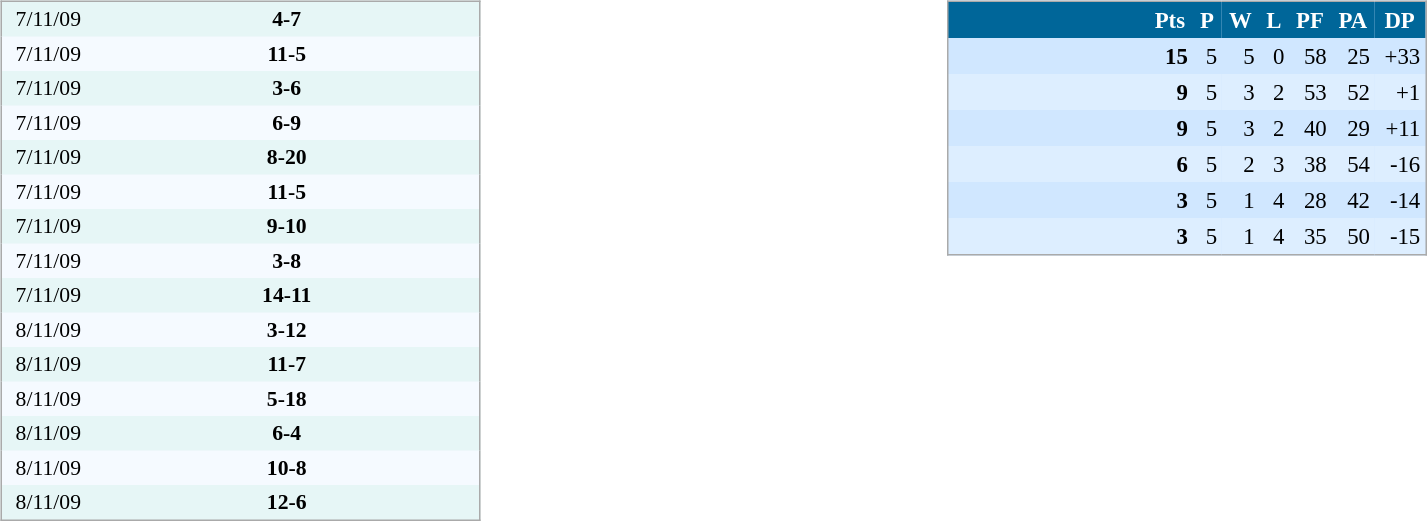<table width="100%" align=center>
<tr>
<td valign="top" width="50%"><br><table align=center cellpadding="3" cellspacing="0" style="background: #e6f6f6; border: 1px #aaa solid; border-collapse:collapse; font-size:95%;" width=320>
<tr style=font-size:95%>
<td align=center width=50>7/11/09</td>
<td width=85 align=right></td>
<td align=center width=40><strong>4-7</strong></td>
<td width=85></td>
</tr>
<tr bgcolor=#F5FAFF style=font-size:95%>
<td align=center>7/11/09</td>
<td align=right></td>
<td align=center><strong>11-5</strong></td>
<td></td>
</tr>
<tr style=font-size:95%>
<td align=center>7/11/09</td>
<td align=right></td>
<td align=center><strong>3-6</strong></td>
<td></td>
</tr>
<tr bgcolor=#F5FAFF style=font-size:95%>
<td align=center>7/11/09</td>
<td align=right></td>
<td align=center><strong>6-9</strong></td>
<td></td>
</tr>
<tr style=font-size:95%>
<td align=center>7/11/09</td>
<td align=right></td>
<td align=center><strong>8-20</strong></td>
<td></td>
</tr>
<tr bgcolor=#F5FAFF style=font-size:95%>
<td align=center>7/11/09</td>
<td align=right></td>
<td align=center><strong>11-5</strong></td>
<td></td>
</tr>
<tr style=font-size:95%>
<td align=center>7/11/09</td>
<td align=right></td>
<td align=center><strong>9-10</strong></td>
<td></td>
</tr>
<tr bgcolor=#F5FAFF style=font-size:95%>
<td align=center>7/11/09</td>
<td align=right></td>
<td align=center><strong>3-8</strong></td>
<td></td>
</tr>
<tr style=font-size:95%>
<td align=center>7/11/09</td>
<td align=right></td>
<td align=center><strong>14-11</strong></td>
<td></td>
</tr>
<tr bgcolor=#F5FAFF style=font-size:95%>
<td align=center>8/11/09</td>
<td align=right></td>
<td align=center><strong>3-12</strong></td>
<td></td>
</tr>
<tr style=font-size:95%>
<td align=center>8/11/09</td>
<td align=right></td>
<td align=center><strong>11-7</strong></td>
<td></td>
</tr>
<tr bgcolor=#F5FAFF style=font-size:95%>
<td align=center>8/11/09</td>
<td align=right></td>
<td align=center><strong>5-18</strong></td>
<td></td>
</tr>
<tr style=font-size:95%>
<td align=center>8/11/09</td>
<td align=right></td>
<td align=center><strong>6-4</strong></td>
<td></td>
</tr>
<tr bgcolor=#F5FAFF style=font-size:95%>
<td align=center>8/11/09</td>
<td align=right></td>
<td align=center><strong>10-8</strong></td>
<td></td>
</tr>
<tr style=font-size:95%>
<td align=center>8/11/09</td>
<td align=right></td>
<td align=center><strong>12-6</strong></td>
<td></td>
</tr>
</table>
</td>
<td valign="top" width="50%"><br><table align=center cellpadding="3" cellspacing="0" style="background: #D0E7FF; border: 1px #aaa solid; border-collapse: collapse; font-size: 95%;" width=320>
<tr bgcolor=#006699 style="color:white;">
<th width=34% style=font-size:120%></th>
<th width=5%>Pts</th>
<th width=5%>P</th>
<th width=5%>W</th>
<th width=5%>L</th>
<th width=5%>PF</th>
<th width=5%>PA</th>
<th width=5%>DP</th>
</tr>
<tr align=right>
<td align=left></td>
<td><strong>15</strong></td>
<td>5</td>
<td>5</td>
<td>0</td>
<td>58</td>
<td>25</td>
<td>+33</td>
</tr>
<tr align=right bgcolor=#ddeeff>
<td align=left></td>
<td><strong>9</strong></td>
<td>5</td>
<td>3</td>
<td>2</td>
<td>53</td>
<td>52</td>
<td>+1</td>
</tr>
<tr align=right>
<td align=left></td>
<td><strong>9</strong></td>
<td>5</td>
<td>3</td>
<td>2</td>
<td>40</td>
<td>29</td>
<td>+11</td>
</tr>
<tr align=right bgcolor=#ddeeff>
<td align=left></td>
<td><strong>6</strong></td>
<td>5</td>
<td>2</td>
<td>3</td>
<td>38</td>
<td>54</td>
<td>-16</td>
</tr>
<tr align=right>
<td align=left></td>
<td><strong>3</strong></td>
<td>5</td>
<td>1</td>
<td>4</td>
<td>28</td>
<td>42</td>
<td>-14</td>
</tr>
<tr align=right bgcolor=#ddeeff>
<td align=left></td>
<td><strong>3</strong></td>
<td>5</td>
<td>1</td>
<td>4</td>
<td>35</td>
<td>50</td>
<td>-15</td>
</tr>
</table>
</td>
</tr>
</table>
